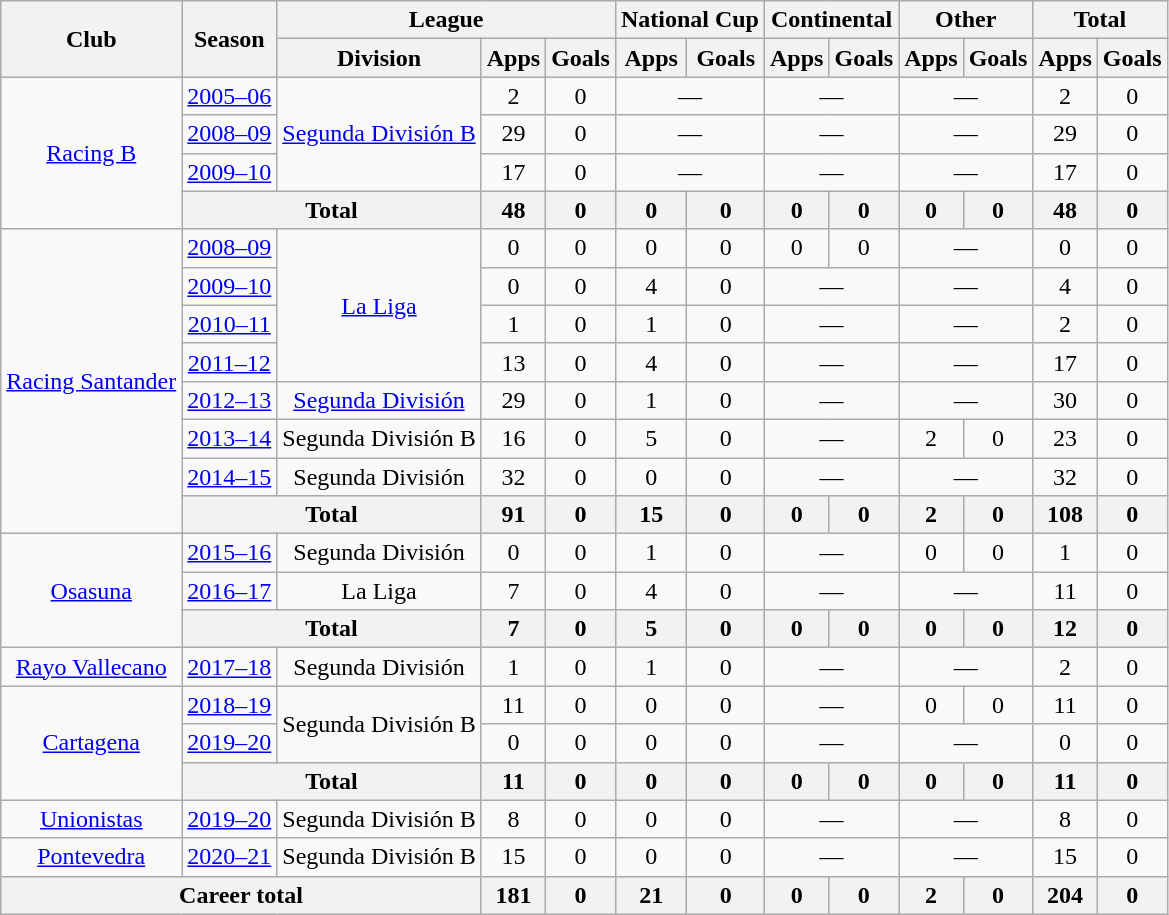<table class="wikitable" style="text-align:center">
<tr>
<th rowspan="2">Club</th>
<th rowspan="2">Season</th>
<th colspan="3">League</th>
<th colspan="2">National Cup</th>
<th colspan="2">Continental</th>
<th colspan="2">Other</th>
<th colspan="2">Total</th>
</tr>
<tr>
<th>Division</th>
<th>Apps</th>
<th>Goals</th>
<th>Apps</th>
<th>Goals</th>
<th>Apps</th>
<th>Goals</th>
<th>Apps</th>
<th>Goals</th>
<th>Apps</th>
<th>Goals</th>
</tr>
<tr>
<td rowspan="4"><a href='#'>Racing B</a></td>
<td><a href='#'>2005–06</a></td>
<td rowspan="3"><a href='#'>Segunda División B</a></td>
<td>2</td>
<td>0</td>
<td colspan="2">—</td>
<td colspan="2">—</td>
<td colspan="2">—</td>
<td>2</td>
<td>0</td>
</tr>
<tr>
<td><a href='#'>2008–09</a></td>
<td>29</td>
<td>0</td>
<td colspan="2">—</td>
<td colspan="2">—</td>
<td colspan="2">—</td>
<td>29</td>
<td>0</td>
</tr>
<tr>
<td><a href='#'>2009–10</a></td>
<td>17</td>
<td>0</td>
<td colspan="2">—</td>
<td colspan="2">—</td>
<td colspan="2">—</td>
<td>17</td>
<td>0</td>
</tr>
<tr>
<th colspan="2">Total</th>
<th>48</th>
<th>0</th>
<th>0</th>
<th>0</th>
<th>0</th>
<th>0</th>
<th>0</th>
<th>0</th>
<th>48</th>
<th>0</th>
</tr>
<tr>
<td rowspan="8"><a href='#'>Racing Santander</a></td>
<td><a href='#'>2008–09</a></td>
<td rowspan="4"><a href='#'>La Liga</a></td>
<td>0</td>
<td>0</td>
<td>0</td>
<td>0</td>
<td>0</td>
<td>0</td>
<td colspan="2">—</td>
<td>0</td>
<td>0</td>
</tr>
<tr>
<td><a href='#'>2009–10</a></td>
<td>0</td>
<td>0</td>
<td>4</td>
<td>0</td>
<td colspan="2">—</td>
<td colspan="2">—</td>
<td>4</td>
<td>0</td>
</tr>
<tr>
<td><a href='#'>2010–11</a></td>
<td>1</td>
<td>0</td>
<td>1</td>
<td>0</td>
<td colspan="2">—</td>
<td colspan="2">—</td>
<td>2</td>
<td>0</td>
</tr>
<tr>
<td><a href='#'>2011–12</a></td>
<td>13</td>
<td>0</td>
<td>4</td>
<td>0</td>
<td colspan="2">—</td>
<td colspan="2">—</td>
<td>17</td>
<td>0</td>
</tr>
<tr>
<td><a href='#'>2012–13</a></td>
<td><a href='#'>Segunda División</a></td>
<td>29</td>
<td>0</td>
<td>1</td>
<td>0</td>
<td colspan="2">—</td>
<td colspan="2">—</td>
<td>30</td>
<td>0</td>
</tr>
<tr>
<td><a href='#'>2013–14</a></td>
<td>Segunda División B</td>
<td>16</td>
<td>0</td>
<td>5</td>
<td>0</td>
<td colspan="2">—</td>
<td>2</td>
<td>0</td>
<td>23</td>
<td>0</td>
</tr>
<tr>
<td><a href='#'>2014–15</a></td>
<td>Segunda División</td>
<td>32</td>
<td>0</td>
<td>0</td>
<td>0</td>
<td colspan="2">—</td>
<td colspan="2">—</td>
<td>32</td>
<td>0</td>
</tr>
<tr>
<th colspan="2">Total</th>
<th>91</th>
<th>0</th>
<th>15</th>
<th>0</th>
<th>0</th>
<th>0</th>
<th>2</th>
<th>0</th>
<th>108</th>
<th>0</th>
</tr>
<tr>
<td rowspan="3"><a href='#'>Osasuna</a></td>
<td><a href='#'>2015–16</a></td>
<td>Segunda División</td>
<td>0</td>
<td>0</td>
<td>1</td>
<td>0</td>
<td colspan="2">—</td>
<td>0</td>
<td>0</td>
<td>1</td>
<td>0</td>
</tr>
<tr>
<td><a href='#'>2016–17</a></td>
<td>La Liga</td>
<td>7</td>
<td>0</td>
<td>4</td>
<td>0</td>
<td colspan="2">—</td>
<td colspan="2">—</td>
<td>11</td>
<td>0</td>
</tr>
<tr>
<th colspan="2">Total</th>
<th>7</th>
<th>0</th>
<th>5</th>
<th>0</th>
<th>0</th>
<th>0</th>
<th>0</th>
<th>0</th>
<th>12</th>
<th>0</th>
</tr>
<tr>
<td><a href='#'>Rayo Vallecano</a></td>
<td><a href='#'>2017–18</a></td>
<td>Segunda División</td>
<td>1</td>
<td>0</td>
<td>1</td>
<td>0</td>
<td colspan="2">—</td>
<td colspan="2">—</td>
<td>2</td>
<td>0</td>
</tr>
<tr>
<td rowspan="3"><a href='#'>Cartagena</a></td>
<td><a href='#'>2018–19</a></td>
<td rowspan="2">Segunda División B</td>
<td>11</td>
<td>0</td>
<td>0</td>
<td>0</td>
<td colspan="2">—</td>
<td>0</td>
<td>0</td>
<td>11</td>
<td>0</td>
</tr>
<tr>
<td><a href='#'>2019–20</a></td>
<td>0</td>
<td>0</td>
<td>0</td>
<td>0</td>
<td colspan="2">—</td>
<td colspan="2">—</td>
<td>0</td>
<td>0</td>
</tr>
<tr>
<th colspan="2">Total</th>
<th>11</th>
<th>0</th>
<th>0</th>
<th>0</th>
<th>0</th>
<th>0</th>
<th>0</th>
<th>0</th>
<th>11</th>
<th>0</th>
</tr>
<tr>
<td><a href='#'>Unionistas</a></td>
<td><a href='#'>2019–20</a></td>
<td>Segunda División B</td>
<td>8</td>
<td>0</td>
<td>0</td>
<td>0</td>
<td colspan="2">—</td>
<td colspan="2">—</td>
<td>8</td>
<td>0</td>
</tr>
<tr>
<td><a href='#'>Pontevedra</a></td>
<td><a href='#'>2020–21</a></td>
<td>Segunda División B</td>
<td>15</td>
<td>0</td>
<td>0</td>
<td>0</td>
<td colspan="2">—</td>
<td colspan="2">—</td>
<td>15</td>
<td>0</td>
</tr>
<tr>
<th colspan="3">Career total</th>
<th>181</th>
<th>0</th>
<th>21</th>
<th>0</th>
<th>0</th>
<th>0</th>
<th>2</th>
<th>0</th>
<th>204</th>
<th>0</th>
</tr>
</table>
